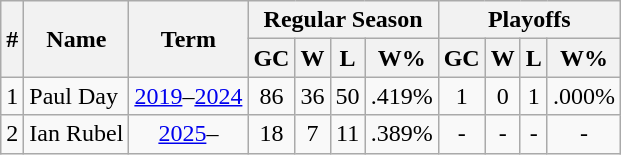<table class="wikitable" style="text-align:center">
<tr>
<th rowspan="2">#</th>
<th rowspan="2">Name</th>
<th rowspan="2">Term</th>
<th colspan="4">Regular Season</th>
<th colspan="4">Playoffs</th>
</tr>
<tr>
<th>GC</th>
<th>W</th>
<th>L</th>
<th>W%</th>
<th>GC</th>
<th>W</th>
<th>L</th>
<th>W%</th>
</tr>
<tr>
<td>1</td>
<td align=left>Paul Day</td>
<td><a href='#'>2019</a>–<a href='#'>2024</a></td>
<td>86</td>
<td>36</td>
<td>50</td>
<td>.419%</td>
<td>1</td>
<td>0</td>
<td>1</td>
<td>.000%</td>
</tr>
<tr>
<td>2</td>
<td align=left>Ian Rubel</td>
<td><a href='#'>2025</a>–</td>
<td>18</td>
<td>7</td>
<td>11</td>
<td>.389%</td>
<td>-</td>
<td>-</td>
<td>-</td>
<td>-</td>
</tr>
</table>
